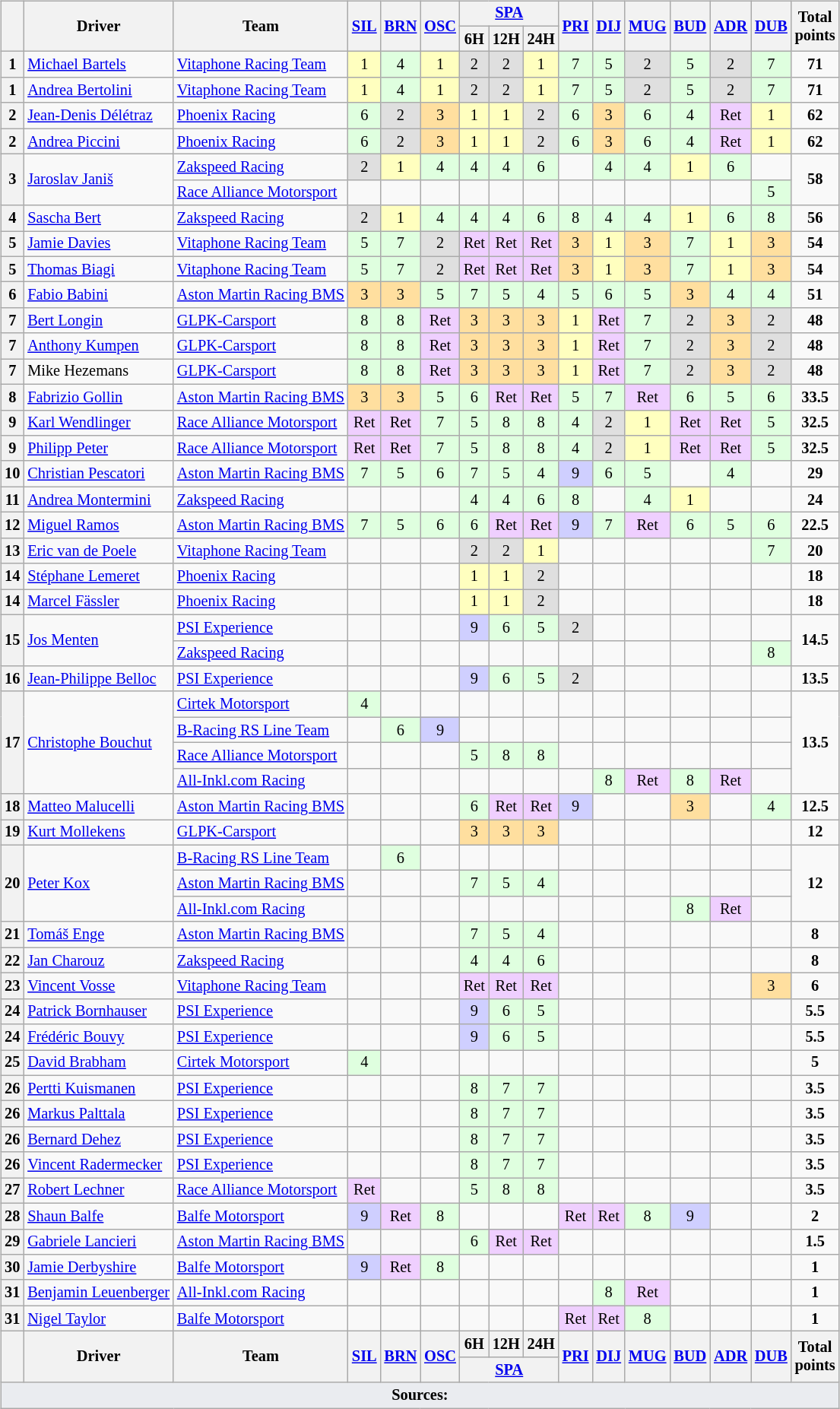<table>
<tr>
<td><br><table class="wikitable" style="font-size: 85%; text-align:center;">
<tr>
<th rowspan=2 valign=middle></th>
<th rowspan=2 valign=middle>Driver</th>
<th rowspan=2 valign=middle>Team</th>
<th rowspan=2><a href='#'>SIL</a><br></th>
<th rowspan=2><a href='#'>BRN</a><br></th>
<th rowspan=2><a href='#'>OSC</a><br></th>
<th colspan=3><a href='#'>SPA</a> </th>
<th rowspan=2><a href='#'>PRI</a><br></th>
<th rowspan=2><a href='#'>DIJ</a><br></th>
<th rowspan=2><a href='#'>MUG</a><br></th>
<th rowspan=2><a href='#'>BUD</a><br></th>
<th rowspan=2><a href='#'>ADR</a><br></th>
<th rowspan=2><a href='#'>DUB</a><br></th>
<th rowspan=2 valign=middle>Total<br>points</th>
</tr>
<tr>
<th>6H</th>
<th>12H</th>
<th>24H</th>
</tr>
<tr>
<th>1</th>
<td align=left> <a href='#'>Michael Bartels</a></td>
<td align=left> <a href='#'>Vitaphone Racing Team</a></td>
<td style="background:#FFFFBF;">1</td>
<td style="background:#DFFFDF;">4</td>
<td style="background:#FFFFBF;">1</td>
<td style="background:#DFDFDF;">2</td>
<td style="background:#DFDFDF;">2</td>
<td style="background:#FFFFBF;">1</td>
<td style="background:#DFFFDF;">7</td>
<td style="background:#DFFFDF;">5</td>
<td style="background:#DFDFDF;">2</td>
<td style="background:#DFFFDF;">5</td>
<td style="background:#DFDFDF;">2</td>
<td style="background:#DFFFDF;">7</td>
<td><strong>71</strong></td>
</tr>
<tr>
<th>1</th>
<td align=left> <a href='#'>Andrea Bertolini</a></td>
<td align=left> <a href='#'>Vitaphone Racing Team</a></td>
<td style="background:#FFFFBF;">1</td>
<td style="background:#DFFFDF;">4</td>
<td style="background:#FFFFBF;">1</td>
<td style="background:#DFDFDF;">2</td>
<td style="background:#DFDFDF;">2</td>
<td style="background:#FFFFBF;">1</td>
<td style="background:#DFFFDF;">7</td>
<td style="background:#DFFFDF;">5</td>
<td style="background:#DFDFDF;">2</td>
<td style="background:#DFFFDF;">5</td>
<td style="background:#DFDFDF;">2</td>
<td style="background:#DFFFDF;">7</td>
<td><strong>71</strong></td>
</tr>
<tr>
<th>2</th>
<td align=left> <a href='#'>Jean-Denis Délétraz</a></td>
<td align=left> <a href='#'>Phoenix Racing</a></td>
<td style="background:#DFFFDF;">6</td>
<td style="background:#DFDFDF;">2</td>
<td style="background:#FFDF9F;">3</td>
<td style="background:#FFFFBF;">1</td>
<td style="background:#FFFFBF;">1</td>
<td style="background:#DFDFDF;">2</td>
<td style="background:#DFFFDF;">6</td>
<td style="background:#FFDF9F;">3</td>
<td style="background:#DFFFDF;">6</td>
<td style="background:#DFFFDF;">4</td>
<td style="background:#EFCFFF;">Ret</td>
<td style="background:#FFFFBF;">1</td>
<td><strong>62</strong></td>
</tr>
<tr>
<th>2</th>
<td align=left> <a href='#'>Andrea Piccini</a></td>
<td align=left> <a href='#'>Phoenix Racing</a></td>
<td style="background:#DFFFDF;">6</td>
<td style="background:#DFDFDF;">2</td>
<td style="background:#FFDF9F;">3</td>
<td style="background:#FFFFBF;">1</td>
<td style="background:#FFFFBF;">1</td>
<td style="background:#DFDFDF;">2</td>
<td style="background:#DFFFDF;">6</td>
<td style="background:#FFDF9F;">3</td>
<td style="background:#DFFFDF;">6</td>
<td style="background:#DFFFDF;">4</td>
<td style="background:#EFCFFF;">Ret</td>
<td style="background:#FFFFBF;">1</td>
<td><strong>62</strong></td>
</tr>
<tr>
<th rowspan=2>3</th>
<td rowspan=2 align=left> <a href='#'>Jaroslav Janiš</a></td>
<td align=left> <a href='#'>Zakspeed Racing</a></td>
<td style="background:#DFDFDF;">2</td>
<td style="background:#FFFFBF;">1</td>
<td style="background:#DFFFDF;">4</td>
<td style="background:#DFFFDF;">4</td>
<td style="background:#DFFFDF;">4</td>
<td style="background:#DFFFDF;">6</td>
<td></td>
<td style="background:#DFFFDF;">4</td>
<td style="background:#DFFFDF;">4</td>
<td style="background:#FFFFBF;">1</td>
<td style="background:#DFFFDF;">6</td>
<td></td>
<td rowspan=2><strong>58</strong></td>
</tr>
<tr>
<td align=left> <a href='#'>Race Alliance Motorsport</a></td>
<td></td>
<td></td>
<td></td>
<td></td>
<td></td>
<td></td>
<td></td>
<td></td>
<td></td>
<td></td>
<td></td>
<td style="background:#DFFFDF;">5</td>
</tr>
<tr>
<th>4</th>
<td align=left> <a href='#'>Sascha Bert</a></td>
<td align=left> <a href='#'>Zakspeed Racing</a></td>
<td style="background:#DFDFDF;">2</td>
<td style="background:#FFFFBF;">1</td>
<td style="background:#DFFFDF;">4</td>
<td style="background:#DFFFDF;">4</td>
<td style="background:#DFFFDF;">4</td>
<td style="background:#DFFFDF;">6</td>
<td style="background:#DFFFDF;">8</td>
<td style="background:#DFFFDF;">4</td>
<td style="background:#DFFFDF;">4</td>
<td style="background:#FFFFBF;">1</td>
<td style="background:#DFFFDF;">6</td>
<td style="background:#DFFFDF;">8</td>
<td><strong>56</strong></td>
</tr>
<tr>
<th>5</th>
<td align=left> <a href='#'>Jamie Davies</a></td>
<td align=left> <a href='#'>Vitaphone Racing Team</a></td>
<td style="background:#DFFFDF;">5</td>
<td style="background:#DFFFDF;">7</td>
<td style="background:#DFDFDF;">2</td>
<td style="background:#EFCFFF;">Ret</td>
<td style="background:#EFCFFF;">Ret</td>
<td style="background:#EFCFFF;">Ret</td>
<td style="background:#FFDF9F;">3</td>
<td style="background:#FFFFBF;">1</td>
<td style="background:#FFDF9F;">3</td>
<td style="background:#DFFFDF;">7</td>
<td style="background:#FFFFBF;">1</td>
<td style="background:#FFDF9F;">3</td>
<td><strong>54</strong></td>
</tr>
<tr>
<th>5</th>
<td align=left> <a href='#'>Thomas Biagi</a></td>
<td align=left> <a href='#'>Vitaphone Racing Team</a></td>
<td style="background:#DFFFDF;">5</td>
<td style="background:#DFFFDF;">7</td>
<td style="background:#DFDFDF;">2</td>
<td style="background:#EFCFFF;">Ret</td>
<td style="background:#EFCFFF;">Ret</td>
<td style="background:#EFCFFF;">Ret</td>
<td style="background:#FFDF9F;">3</td>
<td style="background:#FFFFBF;">1</td>
<td style="background:#FFDF9F;">3</td>
<td style="background:#DFFFDF;">7</td>
<td style="background:#FFFFBF;">1</td>
<td style="background:#FFDF9F;">3</td>
<td><strong>54</strong></td>
</tr>
<tr>
<th>6</th>
<td align=left> <a href='#'>Fabio Babini</a></td>
<td align=left> <a href='#'>Aston Martin Racing BMS</a></td>
<td style="background:#FFDF9F;">3</td>
<td style="background:#FFDF9F;">3</td>
<td style="background:#DFFFDF;">5</td>
<td style="background:#DFFFDF;">7</td>
<td style="background:#DFFFDF;">5</td>
<td style="background:#DFFFDF;">4</td>
<td style="background:#DFFFDF;">5</td>
<td style="background:#DFFFDF;">6</td>
<td style="background:#DFFFDF;">5</td>
<td style="background:#FFDF9F;">3</td>
<td style="background:#DFFFDF;">4</td>
<td style="background:#DFFFDF;">4</td>
<td><strong>51</strong></td>
</tr>
<tr>
<th>7</th>
<td align=left> <a href='#'>Bert Longin</a></td>
<td align=left> <a href='#'>GLPK-Carsport</a></td>
<td style="background:#DFFFDF;">8</td>
<td style="background:#DFFFDF;">8</td>
<td style="background:#EFCFFF;">Ret</td>
<td style="background:#FFDF9F;">3</td>
<td style="background:#FFDF9F;">3</td>
<td style="background:#FFDF9F;">3</td>
<td style="background:#FFFFBF;">1</td>
<td style="background:#EFCFFF;">Ret</td>
<td style="background:#DFFFDF;">7</td>
<td style="background:#DFDFDF;">2</td>
<td style="background:#FFDF9F;">3</td>
<td style="background:#DFDFDF;">2</td>
<td><strong>48</strong></td>
</tr>
<tr>
<th>7</th>
<td align=left> <a href='#'>Anthony Kumpen</a></td>
<td align=left> <a href='#'>GLPK-Carsport</a></td>
<td style="background:#DFFFDF;">8</td>
<td style="background:#DFFFDF;">8</td>
<td style="background:#EFCFFF;">Ret</td>
<td style="background:#FFDF9F;">3</td>
<td style="background:#FFDF9F;">3</td>
<td style="background:#FFDF9F;">3</td>
<td style="background:#FFFFBF;">1</td>
<td style="background:#EFCFFF;">Ret</td>
<td style="background:#DFFFDF;">7</td>
<td style="background:#DFDFDF;">2</td>
<td style="background:#FFDF9F;">3</td>
<td style="background:#DFDFDF;">2</td>
<td><strong>48</strong></td>
</tr>
<tr>
<th>7</th>
<td align=left> Mike Hezemans</td>
<td align=left> <a href='#'>GLPK-Carsport</a></td>
<td style="background:#DFFFDF;">8</td>
<td style="background:#DFFFDF;">8</td>
<td style="background:#EFCFFF;">Ret</td>
<td style="background:#FFDF9F;">3</td>
<td style="background:#FFDF9F;">3</td>
<td style="background:#FFDF9F;">3</td>
<td style="background:#FFFFBF;">1</td>
<td style="background:#EFCFFF;">Ret</td>
<td style="background:#DFFFDF;">7</td>
<td style="background:#DFDFDF;">2</td>
<td style="background:#FFDF9F;">3</td>
<td style="background:#DFDFDF;">2</td>
<td><strong>48</strong></td>
</tr>
<tr>
<th>8</th>
<td align=left> <a href='#'>Fabrizio Gollin</a></td>
<td align=left> <a href='#'>Aston Martin Racing BMS</a></td>
<td style="background:#FFDF9F;">3</td>
<td style="background:#FFDF9F;">3</td>
<td style="background:#DFFFDF;">5</td>
<td style="background:#DFFFDF;">6</td>
<td style="background:#EFCFFF;">Ret</td>
<td style="background:#EFCFFF;">Ret</td>
<td style="background:#DFFFDF;">5</td>
<td style="background:#DFFFDF;">7</td>
<td style="background:#EFCFFF;">Ret</td>
<td style="background:#DFFFDF;">6</td>
<td style="background:#DFFFDF;">5</td>
<td style="background:#DFFFDF;">6</td>
<td><strong>33.5</strong></td>
</tr>
<tr>
<th>9</th>
<td align=left> <a href='#'>Karl Wendlinger</a></td>
<td align=left> <a href='#'>Race Alliance Motorsport</a></td>
<td style="background:#EFCFFF;">Ret</td>
<td style="background:#EFCFFF;">Ret</td>
<td style="background:#DFFFDF;">7</td>
<td style="background:#DFFFDF;">5</td>
<td style="background:#DFFFDF;">8</td>
<td style="background:#DFFFDF;">8</td>
<td style="background:#DFFFDF;">4</td>
<td style="background:#DFDFDF;">2</td>
<td style="background:#FFFFBF;">1</td>
<td style="background:#EFCFFF;">Ret</td>
<td style="background:#EFCFFF;">Ret</td>
<td style="background:#DFFFDF;">5</td>
<td><strong>32.5</strong></td>
</tr>
<tr>
<th>9</th>
<td align=left> <a href='#'>Philipp Peter</a></td>
<td align=left> <a href='#'>Race Alliance Motorsport</a></td>
<td style="background:#EFCFFF;">Ret</td>
<td style="background:#EFCFFF;">Ret</td>
<td style="background:#DFFFDF;">7</td>
<td style="background:#DFFFDF;">5</td>
<td style="background:#DFFFDF;">8</td>
<td style="background:#DFFFDF;">8</td>
<td style="background:#DFFFDF;">4</td>
<td style="background:#DFDFDF;">2</td>
<td style="background:#FFFFBF;">1</td>
<td style="background:#EFCFFF;">Ret</td>
<td style="background:#EFCFFF;">Ret</td>
<td style="background:#DFFFDF;">5</td>
<td><strong>32.5</strong></td>
</tr>
<tr>
<th>10</th>
<td align=left> <a href='#'>Christian Pescatori</a></td>
<td align=left> <a href='#'>Aston Martin Racing BMS</a></td>
<td style="background:#DFFFDF;">7</td>
<td style="background:#DFFFDF;">5</td>
<td style="background:#DFFFDF;">6</td>
<td style="background:#DFFFDF;">7</td>
<td style="background:#DFFFDF;">5</td>
<td style="background:#DFFFDF;">4</td>
<td style="background:#CFCFFF;">9</td>
<td style="background:#DFFFDF;">6</td>
<td style="background:#DFFFDF;">5</td>
<td></td>
<td style="background:#DFFFDF;">4</td>
<td></td>
<td><strong>29</strong></td>
</tr>
<tr>
<th>11</th>
<td align=left> <a href='#'>Andrea Montermini</a></td>
<td align=left> <a href='#'>Zakspeed Racing</a></td>
<td></td>
<td></td>
<td></td>
<td style="background:#DFFFDF;">4</td>
<td style="background:#DFFFDF;">4</td>
<td style="background:#DFFFDF;">6</td>
<td style="background:#DFFFDF;">8</td>
<td></td>
<td style="background:#DFFFDF;">4</td>
<td style="background:#FFFFBF;">1</td>
<td></td>
<td></td>
<td><strong>24</strong></td>
</tr>
<tr>
<th>12</th>
<td align=left> <a href='#'>Miguel Ramos</a></td>
<td align=left> <a href='#'>Aston Martin Racing BMS</a></td>
<td style="background:#DFFFDF;">7</td>
<td style="background:#DFFFDF;">5</td>
<td style="background:#DFFFDF;">6</td>
<td style="background:#DFFFDF;">6</td>
<td style="background:#EFCFFF;">Ret</td>
<td style="background:#EFCFFF;">Ret</td>
<td style="background:#CFCFFF;">9</td>
<td style="background:#DFFFDF;">7</td>
<td style="background:#EFCFFF;">Ret</td>
<td style="background:#DFFFDF;">6</td>
<td style="background:#DFFFDF;">5</td>
<td style="background:#DFFFDF;">6</td>
<td><strong>22.5</strong></td>
</tr>
<tr>
<th>13</th>
<td align=left> <a href='#'>Eric van de Poele</a></td>
<td align=left> <a href='#'>Vitaphone Racing Team</a></td>
<td></td>
<td></td>
<td></td>
<td style="background:#DFDFDF;">2</td>
<td style="background:#DFDFDF;">2</td>
<td style="background:#FFFFBF;">1</td>
<td></td>
<td></td>
<td></td>
<td></td>
<td></td>
<td style="background:#DFFFDF;">7</td>
<td><strong>20</strong></td>
</tr>
<tr>
<th>14</th>
<td align=left> <a href='#'>Stéphane Lemeret</a></td>
<td align=left> <a href='#'>Phoenix Racing</a></td>
<td></td>
<td></td>
<td></td>
<td style="background:#FFFFBF;">1</td>
<td style="background:#FFFFBF;">1</td>
<td style="background:#DFDFDF;">2</td>
<td></td>
<td></td>
<td></td>
<td></td>
<td></td>
<td></td>
<td><strong>18</strong></td>
</tr>
<tr>
<th>14</th>
<td align=left> <a href='#'>Marcel Fässler</a></td>
<td align=left> <a href='#'>Phoenix Racing</a></td>
<td></td>
<td></td>
<td></td>
<td style="background:#FFFFBF;">1</td>
<td style="background:#FFFFBF;">1</td>
<td style="background:#DFDFDF;">2</td>
<td></td>
<td></td>
<td></td>
<td></td>
<td></td>
<td></td>
<td><strong>18</strong></td>
</tr>
<tr>
<th rowspan=2>15</th>
<td rowspan=2 align=left> <a href='#'>Jos Menten</a></td>
<td align=left> <a href='#'>PSI Experience</a></td>
<td></td>
<td></td>
<td></td>
<td style="background:#CFCFFF;">9</td>
<td style="background:#DFFFDF;">6</td>
<td style="background:#DFFFDF;">5</td>
<td style="background:#DFDFDF;">2</td>
<td></td>
<td></td>
<td></td>
<td></td>
<td></td>
<td rowspan=2><strong>14.5</strong></td>
</tr>
<tr>
<td align=left> <a href='#'>Zakspeed Racing</a></td>
<td></td>
<td></td>
<td></td>
<td></td>
<td></td>
<td></td>
<td></td>
<td></td>
<td></td>
<td></td>
<td></td>
<td style="background:#DFFFDF;">8</td>
</tr>
<tr>
<th>16</th>
<td align=left> <a href='#'>Jean-Philippe Belloc</a></td>
<td align=left> <a href='#'>PSI Experience</a></td>
<td></td>
<td></td>
<td></td>
<td style="background:#CFCFFF;">9</td>
<td style="background:#DFFFDF;">6</td>
<td style="background:#DFFFDF;">5</td>
<td style="background:#DFDFDF;">2</td>
<td></td>
<td></td>
<td></td>
<td></td>
<td></td>
<td><strong>13.5</strong></td>
</tr>
<tr>
<th rowspan=4>17</th>
<td rowspan=4 align=left> <a href='#'>Christophe Bouchut</a></td>
<td align=left> <a href='#'>Cirtek Motorsport</a></td>
<td style="background:#DFFFDF;">4</td>
<td></td>
<td></td>
<td></td>
<td></td>
<td></td>
<td></td>
<td></td>
<td></td>
<td></td>
<td></td>
<td></td>
<td rowspan=4><strong>13.5</strong></td>
</tr>
<tr>
<td align=left> <a href='#'>B-Racing RS Line Team</a></td>
<td></td>
<td style="background:#DFFFDF;">6</td>
<td style="background:#CFCFFF;">9</td>
<td></td>
<td></td>
<td></td>
<td></td>
<td></td>
<td></td>
<td></td>
<td></td>
<td></td>
</tr>
<tr>
<td align=left> <a href='#'>Race Alliance Motorsport</a></td>
<td></td>
<td></td>
<td></td>
<td style="background:#DFFFDF;">5</td>
<td style="background:#DFFFDF;">8</td>
<td style="background:#DFFFDF;">8</td>
<td></td>
<td></td>
<td></td>
<td></td>
<td></td>
<td></td>
</tr>
<tr>
<td align=left> <a href='#'>All-Inkl.com Racing</a></td>
<td></td>
<td></td>
<td></td>
<td></td>
<td></td>
<td></td>
<td></td>
<td style="background:#DFFFDF;">8</td>
<td style="background:#EFCFFF;">Ret</td>
<td style="background:#DFFFDF;">8</td>
<td style="background:#EFCFFF;">Ret</td>
<td></td>
</tr>
<tr>
<th>18</th>
<td align=left> <a href='#'>Matteo Malucelli</a></td>
<td align=left> <a href='#'>Aston Martin Racing BMS</a></td>
<td></td>
<td></td>
<td></td>
<td style="background:#DFFFDF;">6</td>
<td style="background:#EFCFFF;">Ret</td>
<td style="background:#EFCFFF;">Ret</td>
<td style="background:#CFCFFF;">9</td>
<td></td>
<td></td>
<td style="background:#FFDF9F;">3</td>
<td></td>
<td style="background:#DFFFDF;">4</td>
<td><strong>12.5</strong></td>
</tr>
<tr>
<th>19</th>
<td align=left> <a href='#'>Kurt Mollekens</a></td>
<td align=left> <a href='#'>GLPK-Carsport</a></td>
<td></td>
<td></td>
<td></td>
<td style="background:#FFDF9F;">3</td>
<td style="background:#FFDF9F;">3</td>
<td style="background:#FFDF9F;">3</td>
<td></td>
<td></td>
<td></td>
<td></td>
<td></td>
<td></td>
<td><strong>12</strong></td>
</tr>
<tr>
<th rowspan=3>20</th>
<td rowspan=3 align=left> <a href='#'>Peter Kox</a></td>
<td align=left> <a href='#'>B-Racing RS Line Team</a></td>
<td></td>
<td style="background:#DFFFDF;">6</td>
<td></td>
<td></td>
<td></td>
<td></td>
<td></td>
<td></td>
<td></td>
<td></td>
<td></td>
<td></td>
<td rowspan=3><strong>12</strong></td>
</tr>
<tr>
<td align=left> <a href='#'>Aston Martin Racing BMS</a></td>
<td></td>
<td></td>
<td></td>
<td style="background:#DFFFDF;">7</td>
<td style="background:#DFFFDF;">5</td>
<td style="background:#DFFFDF;">4</td>
<td></td>
<td></td>
<td></td>
<td></td>
<td></td>
<td></td>
</tr>
<tr>
<td align=left> <a href='#'>All-Inkl.com Racing</a></td>
<td></td>
<td></td>
<td></td>
<td></td>
<td></td>
<td></td>
<td></td>
<td></td>
<td></td>
<td style="background:#DFFFDF;">8</td>
<td style="background:#EFCFFF;">Ret</td>
<td></td>
</tr>
<tr>
<th>21</th>
<td align=left> <a href='#'>Tomáš Enge</a></td>
<td align=left> <a href='#'>Aston Martin Racing BMS</a></td>
<td></td>
<td></td>
<td></td>
<td style="background:#DFFFDF;">7</td>
<td style="background:#DFFFDF;">5</td>
<td style="background:#DFFFDF;">4</td>
<td></td>
<td></td>
<td></td>
<td></td>
<td></td>
<td></td>
<td><strong>8</strong></td>
</tr>
<tr>
<th>22</th>
<td align=left> <a href='#'>Jan Charouz</a></td>
<td align=left> <a href='#'>Zakspeed Racing</a></td>
<td></td>
<td></td>
<td></td>
<td style="background:#DFFFDF;">4</td>
<td style="background:#DFFFDF;">4</td>
<td style="background:#DFFFDF;">6</td>
<td></td>
<td></td>
<td></td>
<td></td>
<td></td>
<td></td>
<td><strong>8</strong></td>
</tr>
<tr>
<th>23</th>
<td align=left> <a href='#'>Vincent Vosse</a></td>
<td align=left> <a href='#'>Vitaphone Racing Team</a></td>
<td></td>
<td></td>
<td></td>
<td style="background:#EFCFFF;">Ret</td>
<td style="background:#EFCFFF;">Ret</td>
<td style="background:#EFCFFF;">Ret</td>
<td></td>
<td></td>
<td></td>
<td></td>
<td></td>
<td style="background:#FFDF9F;">3</td>
<td><strong>6</strong></td>
</tr>
<tr>
<th>24</th>
<td align=left> <a href='#'>Patrick Bornhauser</a></td>
<td align=left> <a href='#'>PSI Experience</a></td>
<td></td>
<td></td>
<td></td>
<td style="background:#CFCFFF;">9</td>
<td style="background:#DFFFDF;">6</td>
<td style="background:#DFFFDF;">5</td>
<td></td>
<td></td>
<td></td>
<td></td>
<td></td>
<td></td>
<td><strong>5.5</strong></td>
</tr>
<tr>
<th>24</th>
<td align=left> <a href='#'>Frédéric Bouvy</a></td>
<td align=left> <a href='#'>PSI Experience</a></td>
<td></td>
<td></td>
<td></td>
<td style="background:#CFCFFF;">9</td>
<td style="background:#DFFFDF;">6</td>
<td style="background:#DFFFDF;">5</td>
<td></td>
<td></td>
<td></td>
<td></td>
<td></td>
<td></td>
<td><strong>5.5</strong></td>
</tr>
<tr>
<th>25</th>
<td align=left> <a href='#'>David Brabham</a></td>
<td align=left> <a href='#'>Cirtek Motorsport</a></td>
<td style="background:#DFFFDF;">4</td>
<td></td>
<td></td>
<td></td>
<td></td>
<td></td>
<td></td>
<td></td>
<td></td>
<td></td>
<td></td>
<td></td>
<td><strong>5</strong></td>
</tr>
<tr>
<th>26</th>
<td align=left> <a href='#'>Pertti Kuismanen</a></td>
<td align=left> <a href='#'>PSI Experience</a></td>
<td></td>
<td></td>
<td></td>
<td style="background:#DFFFDF;">8</td>
<td style="background:#DFFFDF;">7</td>
<td style="background:#DFFFDF;">7</td>
<td></td>
<td></td>
<td></td>
<td></td>
<td></td>
<td></td>
<td><strong>3.5</strong></td>
</tr>
<tr>
<th>26</th>
<td align=left> <a href='#'>Markus Palttala</a></td>
<td align=left> <a href='#'>PSI Experience</a></td>
<td></td>
<td></td>
<td></td>
<td style="background:#DFFFDF;">8</td>
<td style="background:#DFFFDF;">7</td>
<td style="background:#DFFFDF;">7</td>
<td></td>
<td></td>
<td></td>
<td></td>
<td></td>
<td></td>
<td><strong>3.5</strong></td>
</tr>
<tr>
<th>26</th>
<td align=left> <a href='#'>Bernard Dehez</a></td>
<td align=left> <a href='#'>PSI Experience</a></td>
<td></td>
<td></td>
<td></td>
<td style="background:#DFFFDF;">8</td>
<td style="background:#DFFFDF;">7</td>
<td style="background:#DFFFDF;">7</td>
<td></td>
<td></td>
<td></td>
<td></td>
<td></td>
<td></td>
<td><strong>3.5</strong></td>
</tr>
<tr>
<th>26</th>
<td align=left> <a href='#'>Vincent Radermecker</a></td>
<td align=left> <a href='#'>PSI Experience</a></td>
<td></td>
<td></td>
<td></td>
<td style="background:#DFFFDF;">8</td>
<td style="background:#DFFFDF;">7</td>
<td style="background:#DFFFDF;">7</td>
<td></td>
<td></td>
<td></td>
<td></td>
<td></td>
<td></td>
<td><strong>3.5</strong></td>
</tr>
<tr>
<th>27</th>
<td align=left> <a href='#'>Robert Lechner</a></td>
<td align=left> <a href='#'>Race Alliance Motorsport</a></td>
<td style="background:#EFCFFF;">Ret</td>
<td></td>
<td></td>
<td style="background:#DFFFDF;">5</td>
<td style="background:#DFFFDF;">8</td>
<td style="background:#DFFFDF;">8</td>
<td></td>
<td></td>
<td></td>
<td></td>
<td></td>
<td></td>
<td><strong>3.5</strong></td>
</tr>
<tr>
<th>28</th>
<td align=left> <a href='#'>Shaun Balfe</a></td>
<td align=left> <a href='#'>Balfe Motorsport</a></td>
<td style="background:#CFCFFF;">9</td>
<td style="background:#EFCFFF;">Ret</td>
<td style="background:#DFFFDF;">8</td>
<td></td>
<td></td>
<td></td>
<td style="background:#EFCFFF;">Ret</td>
<td style="background:#EFCFFF;">Ret</td>
<td style="background:#DFFFDF;">8</td>
<td style="background:#CFCFFF;">9</td>
<td></td>
<td></td>
<td><strong>2</strong></td>
</tr>
<tr>
<th>29</th>
<td align=left> <a href='#'>Gabriele Lancieri</a></td>
<td align=left> <a href='#'>Aston Martin Racing BMS</a></td>
<td></td>
<td></td>
<td></td>
<td style="background:#DFFFDF;">6</td>
<td style="background:#EFCFFF;">Ret</td>
<td style="background:#EFCFFF;">Ret</td>
<td></td>
<td></td>
<td></td>
<td></td>
<td></td>
<td></td>
<td><strong>1.5</strong></td>
</tr>
<tr>
<th>30</th>
<td align=left> <a href='#'>Jamie Derbyshire</a></td>
<td align=left> <a href='#'>Balfe Motorsport</a></td>
<td style="background:#CFCFFF;">9</td>
<td style="background:#EFCFFF;">Ret</td>
<td style="background:#DFFFDF;">8</td>
<td></td>
<td></td>
<td></td>
<td></td>
<td></td>
<td></td>
<td></td>
<td></td>
<td></td>
<td><strong>1</strong></td>
</tr>
<tr>
<th>31</th>
<td align=left> <a href='#'>Benjamin Leuenberger</a></td>
<td align=left> <a href='#'>All-Inkl.com Racing</a></td>
<td></td>
<td></td>
<td></td>
<td></td>
<td></td>
<td></td>
<td></td>
<td style="background:#DFFFDF;">8</td>
<td style="background:#EFCFFF;">Ret</td>
<td></td>
<td></td>
<td></td>
<td><strong>1</strong></td>
</tr>
<tr>
<th>31</th>
<td align=left> <a href='#'>Nigel Taylor</a></td>
<td align=left> <a href='#'>Balfe Motorsport</a></td>
<td></td>
<td></td>
<td></td>
<td></td>
<td></td>
<td></td>
<td style="background:#EFCFFF;">Ret</td>
<td style="background:#EFCFFF;">Ret</td>
<td style="background:#DFFFDF;">8</td>
<td></td>
<td></td>
<td></td>
<td><strong>1</strong></td>
</tr>
<tr>
<th rowspan=2 valign=middle></th>
<th rowspan=2 valign=middle>Driver</th>
<th rowspan=2 valign=middle>Team</th>
<th rowspan=2><a href='#'>SIL</a><br></th>
<th rowspan=2><a href='#'>BRN</a><br></th>
<th rowspan=2><a href='#'>OSC</a><br></th>
<th>6H</th>
<th>12H</th>
<th>24H</th>
<th rowspan=2><a href='#'>PRI</a><br></th>
<th rowspan=2><a href='#'>DIJ</a><br></th>
<th rowspan=2><a href='#'>MUG</a><br></th>
<th rowspan=2><a href='#'>BUD</a><br></th>
<th rowspan=2><a href='#'>ADR</a><br></th>
<th rowspan=2><a href='#'>DUB</a><br></th>
<th rowspan=2 valign=middle>Total<br>points</th>
</tr>
<tr>
<th colspan=3><a href='#'>SPA</a> </th>
</tr>
<tr class="sortbottom">
<td colspan="17" style="background-color:#EAECF0;text-align:center"><strong>Sources:</strong></td>
</tr>
</table>
</td>
<td valign="top"><br></td>
</tr>
</table>
